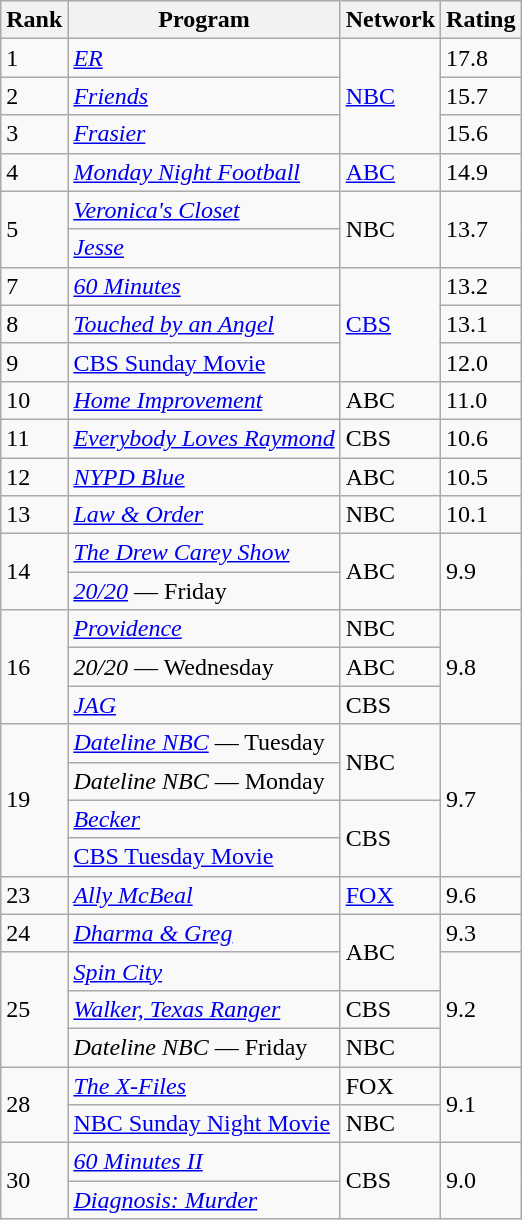<table class="wikitable">
<tr>
<th>Rank</th>
<th>Program</th>
<th>Network</th>
<th>Rating</th>
</tr>
<tr>
<td>1</td>
<td><em><a href='#'>ER</a></em></td>
<td rowspan="3"><a href='#'>NBC</a></td>
<td>17.8</td>
</tr>
<tr>
<td>2</td>
<td><em><a href='#'>Friends</a></em></td>
<td>15.7</td>
</tr>
<tr>
<td>3</td>
<td><em><a href='#'>Frasier</a></em></td>
<td>15.6</td>
</tr>
<tr>
<td>4</td>
<td><em><a href='#'>Monday Night Football</a></em></td>
<td><a href='#'>ABC</a></td>
<td>14.9</td>
</tr>
<tr>
<td rowspan="2">5</td>
<td><em><a href='#'>Veronica's Closet</a></em></td>
<td rowspan="2">NBC</td>
<td rowspan="2">13.7</td>
</tr>
<tr>
<td><em><a href='#'>Jesse</a></em></td>
</tr>
<tr>
<td>7</td>
<td><em><a href='#'>60 Minutes</a></em></td>
<td rowspan="3"><a href='#'>CBS</a></td>
<td>13.2</td>
</tr>
<tr>
<td>8</td>
<td><em><a href='#'>Touched by an Angel</a></em></td>
<td>13.1</td>
</tr>
<tr>
<td>9</td>
<td><a href='#'>CBS Sunday Movie</a></td>
<td>12.0</td>
</tr>
<tr>
<td>10</td>
<td><em><a href='#'>Home Improvement</a></em></td>
<td>ABC</td>
<td>11.0</td>
</tr>
<tr>
<td>11</td>
<td><em><a href='#'>Everybody Loves Raymond</a></em></td>
<td>CBS</td>
<td>10.6</td>
</tr>
<tr>
<td>12</td>
<td><em><a href='#'>NYPD Blue</a></em></td>
<td>ABC</td>
<td>10.5</td>
</tr>
<tr>
<td>13</td>
<td><em><a href='#'>Law & Order</a></em></td>
<td>NBC</td>
<td>10.1</td>
</tr>
<tr>
<td rowspan="2">14</td>
<td><em><a href='#'>The Drew Carey Show</a></em></td>
<td rowspan="2">ABC</td>
<td rowspan="2">9.9</td>
</tr>
<tr>
<td><em><a href='#'>20/20</a></em> — Friday</td>
</tr>
<tr>
<td rowspan="3">16</td>
<td><em><a href='#'>Providence</a></em></td>
<td>NBC</td>
<td rowspan="3">9.8</td>
</tr>
<tr>
<td><em>20/20</em> — Wednesday</td>
<td>ABC</td>
</tr>
<tr>
<td><em><a href='#'>JAG</a></em></td>
<td>CBS</td>
</tr>
<tr>
<td rowspan="4">19</td>
<td><em><a href='#'>Dateline NBC</a></em> — Tuesday</td>
<td rowspan="2">NBC</td>
<td rowspan="4">9.7</td>
</tr>
<tr>
<td><em>Dateline NBC</em> — Monday</td>
</tr>
<tr>
<td><em><a href='#'>Becker</a></em></td>
<td rowspan="2">CBS</td>
</tr>
<tr>
<td><a href='#'>CBS Tuesday Movie</a></td>
</tr>
<tr>
<td>23</td>
<td><em><a href='#'>Ally McBeal</a></em></td>
<td><a href='#'>FOX</a></td>
<td>9.6</td>
</tr>
<tr>
<td>24</td>
<td><em><a href='#'>Dharma & Greg</a></em></td>
<td rowspan="2">ABC</td>
<td>9.3</td>
</tr>
<tr>
<td rowspan="3">25</td>
<td><em><a href='#'>Spin City</a></em></td>
<td rowspan="3">9.2</td>
</tr>
<tr>
<td><em><a href='#'>Walker, Texas Ranger</a></em></td>
<td>CBS</td>
</tr>
<tr>
<td><em>Dateline NBC</em> — Friday</td>
<td>NBC</td>
</tr>
<tr>
<td rowspan="2">28</td>
<td><em><a href='#'>The X-Files</a></em></td>
<td>FOX</td>
<td rowspan="2">9.1</td>
</tr>
<tr>
<td><a href='#'>NBC Sunday Night Movie</a></td>
<td>NBC</td>
</tr>
<tr>
<td rowspan="2">30</td>
<td><em><a href='#'>60 Minutes II</a></em></td>
<td rowspan="2">CBS</td>
<td rowspan="2">9.0</td>
</tr>
<tr>
<td><em><a href='#'>Diagnosis: Murder</a></em></td>
</tr>
</table>
